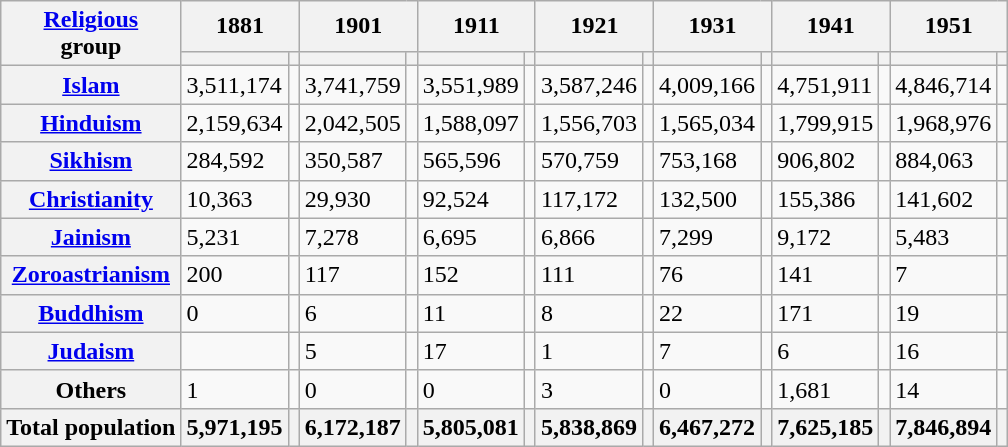<table class="wikitable collapsible sortable">
<tr>
<th rowspan="2"><a href='#'>Religious</a><br>group</th>
<th colspan="2">1881</th>
<th colspan="2">1901</th>
<th colspan="2">1911</th>
<th colspan="2">1921</th>
<th colspan="2">1931</th>
<th colspan="2">1941</th>
<th colspan="2">1951</th>
</tr>
<tr>
<th><a href='#'></a></th>
<th></th>
<th></th>
<th></th>
<th></th>
<th></th>
<th></th>
<th></th>
<th></th>
<th></th>
<th></th>
<th></th>
<th></th>
<th></th>
</tr>
<tr>
<th><a href='#'>Islam</a> </th>
<td>3,511,174</td>
<td></td>
<td>3,741,759</td>
<td></td>
<td>3,551,989</td>
<td></td>
<td>3,587,246</td>
<td></td>
<td>4,009,166</td>
<td></td>
<td>4,751,911</td>
<td></td>
<td>4,846,714</td>
<td></td>
</tr>
<tr>
<th><a href='#'>Hinduism</a> </th>
<td>2,159,634</td>
<td></td>
<td>2,042,505</td>
<td></td>
<td>1,588,097</td>
<td></td>
<td>1,556,703</td>
<td></td>
<td>1,565,034</td>
<td></td>
<td>1,799,915</td>
<td></td>
<td>1,968,976</td>
<td></td>
</tr>
<tr>
<th><a href='#'>Sikhism</a> </th>
<td>284,592</td>
<td></td>
<td>350,587</td>
<td></td>
<td>565,596</td>
<td></td>
<td>570,759</td>
<td></td>
<td>753,168</td>
<td></td>
<td>906,802</td>
<td></td>
<td>884,063</td>
<td></td>
</tr>
<tr>
<th><a href='#'>Christianity</a> </th>
<td>10,363</td>
<td></td>
<td>29,930</td>
<td></td>
<td>92,524</td>
<td></td>
<td>117,172</td>
<td></td>
<td>132,500</td>
<td></td>
<td>155,386</td>
<td></td>
<td>141,602</td>
<td></td>
</tr>
<tr>
<th><a href='#'>Jainism</a> </th>
<td>5,231</td>
<td></td>
<td>7,278</td>
<td></td>
<td>6,695</td>
<td></td>
<td>6,866</td>
<td></td>
<td>7,299</td>
<td></td>
<td>9,172</td>
<td></td>
<td>5,483</td>
<td></td>
</tr>
<tr>
<th><a href='#'>Zoroastrianism</a> </th>
<td>200</td>
<td></td>
<td>117</td>
<td></td>
<td>152</td>
<td></td>
<td>111</td>
<td></td>
<td>76</td>
<td></td>
<td>141</td>
<td></td>
<td>7</td>
<td></td>
</tr>
<tr>
<th><a href='#'>Buddhism</a> </th>
<td>0</td>
<td></td>
<td>6</td>
<td></td>
<td>11</td>
<td></td>
<td>8</td>
<td></td>
<td>22</td>
<td></td>
<td>171</td>
<td></td>
<td>19</td>
<td></td>
</tr>
<tr>
<th><a href='#'>Judaism</a> </th>
<td></td>
<td></td>
<td>5</td>
<td></td>
<td>17</td>
<td></td>
<td>1</td>
<td></td>
<td>7</td>
<td></td>
<td>6</td>
<td></td>
<td>16</td>
<td></td>
</tr>
<tr>
<th>Others</th>
<td>1</td>
<td></td>
<td>0</td>
<td></td>
<td>0</td>
<td></td>
<td>3</td>
<td></td>
<td>0</td>
<td></td>
<td>1,681</td>
<td></td>
<td>14</td>
<td></td>
</tr>
<tr>
<th>Total population</th>
<th>5,971,195</th>
<th></th>
<th>6,172,187</th>
<th></th>
<th>5,805,081</th>
<th></th>
<th>5,838,869</th>
<th></th>
<th>6,467,272</th>
<th></th>
<th>7,625,185</th>
<th></th>
<th>7,846,894</th>
<th></th>
</tr>
</table>
